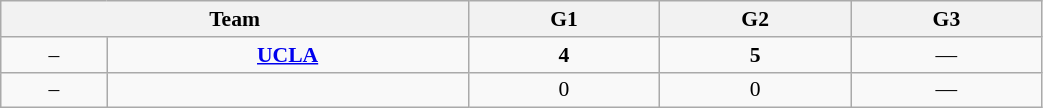<table class="wikitable" style="font-size:90%; width: 55%; text-align: center">
<tr>
<th colspan=2>Team</th>
<th>G1</th>
<th>G2</th>
<th>G3</th>
</tr>
<tr>
<td>–</td>
<td><strong><a href='#'>UCLA</a></strong></td>
<td><strong>4</strong></td>
<td><strong>5</strong></td>
<td>—</td>
</tr>
<tr>
<td>–</td>
<td></td>
<td>0</td>
<td>0</td>
<td>—</td>
</tr>
</table>
